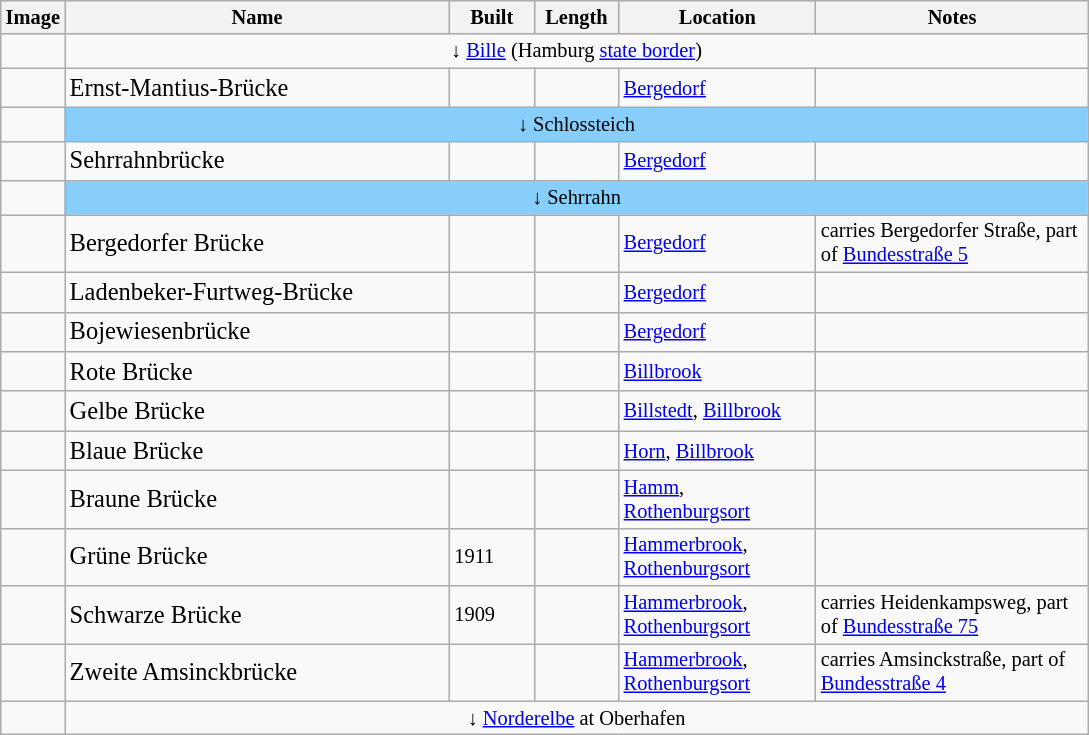<table class="wikitable sortable" style="font-size: 85%;">
<tr>
<th>Image</th>
<th width="250">Name</th>
<th width="50">Built</th>
<th width="50">Length</th>
<th width="125">Location</th>
<th width="175">Notes</th>
</tr>
<tr>
<td></td>
<td colspan="6" style="text-align:center">↓ <a href='#'>Bille</a> (Hamburg <a href='#'>state border</a>)</td>
</tr>
<tr>
<td></td>
<td><big>Ernst-Mantius-Brücke</big></td>
<td></td>
<td></td>
<td><a href='#'>Bergedorf</a></td>
<td></td>
</tr>
<tr>
<td></td>
<td colspan="6" style="text-align:center; background:#87CEFA">↓ Schlossteich</td>
</tr>
<tr>
<td></td>
<td><big>Sehrrahnbrücke </big></td>
<td></td>
<td></td>
<td><a href='#'>Bergedorf</a></td>
<td></td>
</tr>
<tr>
<td></td>
<td colspan="6" style="text-align:center; background:#87CEFA">↓ Sehrrahn</td>
</tr>
<tr>
<td></td>
<td><big>Bergedorfer Brücke</big></td>
<td></td>
<td></td>
<td><a href='#'>Bergedorf</a></td>
<td>carries Bergedorfer Straße, part of <a href='#'>Bundesstraße 5</a></td>
</tr>
<tr>
<td></td>
<td><big>Ladenbeker-Furtweg-Brücke</big></td>
<td></td>
<td></td>
<td><a href='#'>Bergedorf</a></td>
<td></td>
</tr>
<tr>
<td></td>
<td><big>Bojewiesenbrücke </big></td>
<td></td>
<td></td>
<td><a href='#'>Bergedorf</a></td>
<td></td>
</tr>
<tr>
<td></td>
<td><big>Rote Brücke</big></td>
<td></td>
<td></td>
<td><a href='#'>Billbrook</a></td>
<td></td>
</tr>
<tr>
<td></td>
<td><big>Gelbe Brücke</big></td>
<td></td>
<td></td>
<td><a href='#'>Billstedt</a>, <a href='#'>Billbrook</a></td>
<td></td>
</tr>
<tr>
<td></td>
<td><big>Blaue Brücke</big></td>
<td></td>
<td></td>
<td><a href='#'>Horn</a>, <a href='#'>Billbrook</a></td>
<td></td>
</tr>
<tr>
<td></td>
<td><big>Braune Brücke</big></td>
<td></td>
<td></td>
<td><a href='#'>Hamm</a>, <a href='#'>Rothenburgsort</a></td>
<td></td>
</tr>
<tr>
<td></td>
<td><big>Grüne Brücke</big></td>
<td>1911</td>
<td></td>
<td><a href='#'>Hammerbrook</a>, <a href='#'>Rothenburgsort</a></td>
<td></td>
</tr>
<tr>
<td></td>
<td><big>Schwarze Brücke</big></td>
<td>1909</td>
<td></td>
<td><a href='#'>Hammerbrook</a>, <a href='#'>Rothenburgsort</a></td>
<td>carries Heidenkampsweg, part of <a href='#'>Bundesstraße 75</a></td>
</tr>
<tr>
<td></td>
<td><big>Zweite Amsinckbrücke</big></td>
<td></td>
<td></td>
<td><a href='#'>Hammerbrook</a>, <a href='#'>Rothenburgsort</a></td>
<td>carries Amsinckstraße, part of <a href='#'>Bundesstraße 4</a></td>
</tr>
<tr>
<td></td>
<td colspan="6" style="text-align:center">↓ <a href='#'>Norderelbe</a> at Oberhafen</td>
</tr>
</table>
